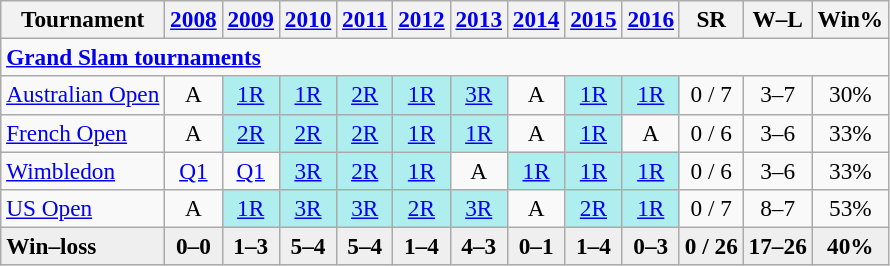<table class=wikitable style=text-align:center;font-size:97%>
<tr>
<th>Tournament</th>
<th><a href='#'>2008</a></th>
<th><a href='#'>2009</a></th>
<th><a href='#'>2010</a></th>
<th><a href='#'>2011</a></th>
<th><a href='#'>2012</a></th>
<th><a href='#'>2013</a></th>
<th><a href='#'>2014</a></th>
<th><a href='#'>2015</a></th>
<th><a href='#'>2016</a></th>
<th>SR</th>
<th>W–L</th>
<th>Win%</th>
</tr>
<tr>
<td colspan="13" style="text-align:left;"><strong><a href='#'>Grand Slam tournaments</a></strong></td>
</tr>
<tr>
<td align=left><a href='#'>Australian Open</a></td>
<td>A</td>
<td bgcolor=afeeee><a href='#'>1R</a></td>
<td bgcolor=afeeee><a href='#'>1R</a></td>
<td bgcolor=afeeee><a href='#'>2R</a></td>
<td bgcolor=afeeee><a href='#'>1R</a></td>
<td bgcolor=afeeee><a href='#'>3R</a></td>
<td>A</td>
<td bgcolor=afeeee><a href='#'>1R</a></td>
<td bgcolor=afeeee><a href='#'>1R</a></td>
<td>0 / 7</td>
<td>3–7</td>
<td>30%</td>
</tr>
<tr>
<td align=left><a href='#'>French Open</a></td>
<td>A</td>
<td bgcolor=afeeee><a href='#'>2R</a></td>
<td bgcolor=afeeee><a href='#'>2R</a></td>
<td bgcolor=afeeee><a href='#'>2R</a></td>
<td bgcolor=afeeee><a href='#'>1R</a></td>
<td bgcolor=afeeee><a href='#'>1R</a></td>
<td>A</td>
<td bgcolor=afeeee><a href='#'>1R</a></td>
<td>A</td>
<td>0 / 6</td>
<td>3–6</td>
<td>33%</td>
</tr>
<tr>
<td align=left><a href='#'>Wimbledon</a></td>
<td><a href='#'>Q1</a></td>
<td><a href='#'>Q1</a></td>
<td bgcolor=afeeee><a href='#'>3R</a></td>
<td bgcolor=afeeee><a href='#'>2R</a></td>
<td bgcolor=afeeee><a href='#'>1R</a></td>
<td>A</td>
<td bgcolor=afeeee><a href='#'>1R</a></td>
<td bgcolor=afeeee><a href='#'>1R</a></td>
<td bgcolor=afeeee><a href='#'>1R</a></td>
<td>0 / 6</td>
<td>3–6</td>
<td>33%</td>
</tr>
<tr>
<td align=left><a href='#'>US Open</a></td>
<td>A</td>
<td bgcolor=afeeee><a href='#'>1R</a></td>
<td bgcolor=afeeee><a href='#'>3R</a></td>
<td bgcolor=afeeee><a href='#'>3R</a></td>
<td bgcolor=afeeee><a href='#'>2R</a></td>
<td bgcolor=afeeee><a href='#'>3R</a></td>
<td>A</td>
<td bgcolor=afeeee><a href='#'>2R</a></td>
<td bgcolor=afeeee><a href='#'>1R</a></td>
<td>0 / 7</td>
<td>8–7</td>
<td>53%</td>
</tr>
<tr style=background:#efefef;font-weight:bold>
<td style="text-align:left">Win–loss</td>
<td>0–0</td>
<td>1–3</td>
<td>5–4</td>
<td>5–4</td>
<td>1–4</td>
<td>4–3</td>
<td>0–1</td>
<td>1–4</td>
<td>0–3</td>
<td>0 / 26</td>
<td>17–26</td>
<td>40%</td>
</tr>
</table>
